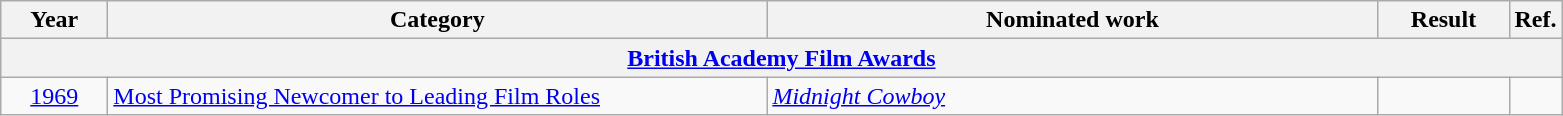<table class=wikitable>
<tr>
<th scope="col" style="width:4em;">Year</th>
<th scope="col" style="width:27em;">Category</th>
<th scope="col" style="width:25em;">Nominated work</th>
<th scope="col" style="width:5em;">Result</th>
<th>Ref.</th>
</tr>
<tr>
<th colspan=5><a href='#'>British Academy Film Awards</a></th>
</tr>
<tr>
<td style="text-align:center;"><a href='#'>1969</a></td>
<td><a href='#'>Most Promising Newcomer to Leading Film Roles</a></td>
<td><em><a href='#'>Midnight Cowboy</a></em></td>
<td></td>
<td align="center"></td>
</tr>
</table>
